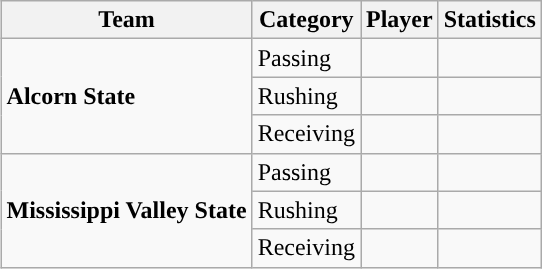<table class="wikitable" style="float: right;">
<tr>
<th>Team</th>
<th>Category</th>
<th>Player</th>
<th>Statistics</th>
</tr>
<tr>
<td rowspan=3><strong>Alcorn State</strong></td>
<td>Passing</td>
<td></td>
<td></td>
</tr>
<tr>
<td>Rushing</td>
<td></td>
<td></td>
</tr>
<tr>
<td>Receiving</td>
<td></td>
<td></td>
</tr>
<tr>
<td rowspan=3><strong>Mississippi Valley State</strong></td>
<td>Passing</td>
<td></td>
<td></td>
</tr>
<tr>
<td>Rushing</td>
<td></td>
<td></td>
</tr>
<tr>
<td>Receiving</td>
<td></td>
<td></td>
</tr>
</table>
